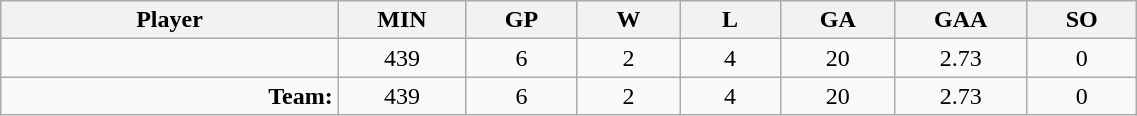<table class="wikitable sortable" width="60%">
<tr>
<th bgcolor="#DDDDFF" width="10%">Player</th>
<th width="3%" bgcolor="#DDDDFF" title="Minutes played">MIN</th>
<th width="3%" bgcolor="#DDDDFF" title="Games played in">GP</th>
<th width="3%" bgcolor="#DDDDFF" title="Wins">W</th>
<th width="3%" bgcolor="#DDDDFF"title="Losses">L</th>
<th width="3%" bgcolor="#DDDDFF" title="Goals against">GA</th>
<th width="3%" bgcolor="#DDDDFF" title="Goals against average">GAA</th>
<th width="3%" bgcolor="#DDDDFF" title="Shut-outs">SO</th>
</tr>
<tr align="center">
<td align="right"></td>
<td>439</td>
<td>6</td>
<td>2</td>
<td>4</td>
<td>20</td>
<td>2.73</td>
<td>0</td>
</tr>
<tr align="center">
<td align="right"><strong>Team:</strong></td>
<td>439</td>
<td>6</td>
<td>2</td>
<td>4</td>
<td>20</td>
<td>2.73</td>
<td>0</td>
</tr>
</table>
